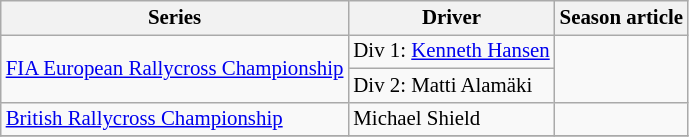<table class="wikitable" style="font-size: 87%;">
<tr>
<th>Series</th>
<th>Driver</th>
<th>Season article</th>
</tr>
<tr>
<td rowspan=2><a href='#'>FIA European Rallycross Championship</a></td>
<td>Div 1:  <a href='#'>Kenneth Hansen</a></td>
<td rowspan=2></td>
</tr>
<tr>
<td>Div 2:  Matti Alamäki</td>
</tr>
<tr>
<td><a href='#'>British Rallycross Championship</a></td>
<td> Michael Shield</td>
<td></td>
</tr>
<tr>
</tr>
</table>
